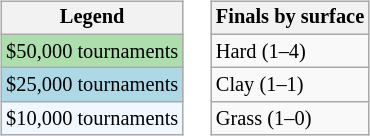<table>
<tr valign=top>
<td><br><table class=wikitable style="font-size:85%">
<tr>
<th>Legend</th>
</tr>
<tr style="background:#addfad;">
<td>$50,000 tournaments</td>
</tr>
<tr style="background:lightblue;">
<td>$25,000 tournaments</td>
</tr>
<tr style="background:#f0f8ff;">
<td>$10,000 tournaments</td>
</tr>
</table>
</td>
<td><br><table class=wikitable style="font-size:85%">
<tr>
<th>Finals by surface</th>
</tr>
<tr>
<td>Hard (1–4)</td>
</tr>
<tr>
<td>Clay (1–1)</td>
</tr>
<tr>
<td>Grass (1–0)</td>
</tr>
</table>
</td>
</tr>
</table>
